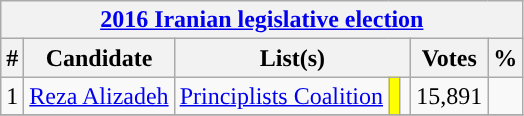<table class=wikitable style=text-align:left>
<tr>
<th colspan="7" align=center><a href='#'>2016 Iranian legislative election</a></th>
</tr>
<tr>
<th>#</th>
<th>Candidate</th>
<th colspan="3">List(s)</th>
<th>Votes</th>
<th>%</th>
</tr>
<tr>
<td>1</td>
<td><a href='#'>Reza Alizadeh</a></td>
<td><a href='#'>Principlists Coalition</a></td>
<td style="background:#FFFF00"></td>
<td></td>
<td>15,891</td>
<td></td>
</tr>
<tr>
</tr>
</table>
